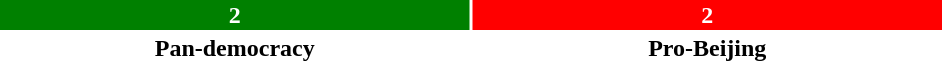<table style="width:50%; text-align:center;">
<tr style="color:white;">
<td style="background:green; width:50%;"><strong>2</strong></td>
<td style="background:red; width:50%;"><strong>2</strong></td>
</tr>
<tr>
<td><span><strong>Pan-democracy</strong></span></td>
<td><span><strong>Pro-Beijing</strong></span></td>
</tr>
</table>
